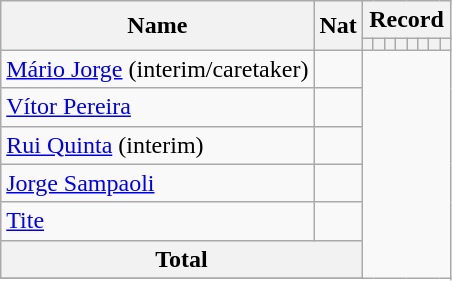<table class="wikitable sortable">
<tr>
<th rowspan="2">Name</th>
<th rowspan="2">Nat</th>
<th colspan="8">Record</th>
</tr>
<tr>
<th></th>
<th></th>
<th></th>
<th></th>
<th></th>
<th></th>
<th></th>
<th></th>
</tr>
<tr>
<td align=left><a href='#'>Mário Jorge</a> (interim/caretaker)</td>
<td><br></td>
</tr>
<tr>
<td align=left><a href='#'>Vítor Pereira</a></td>
<td><br></td>
</tr>
<tr>
<td align=left><a href='#'>Rui Quinta</a> (interim)</td>
<td><br></td>
</tr>
<tr>
<td align=left><a href='#'>Jorge Sampaoli</a></td>
<td><br></td>
</tr>
<tr>
<td align=left><a href='#'>Tite</a></td>
<td><br></td>
</tr>
<tr>
<th colspan="2">Total<br></th>
</tr>
<tr>
</tr>
</table>
